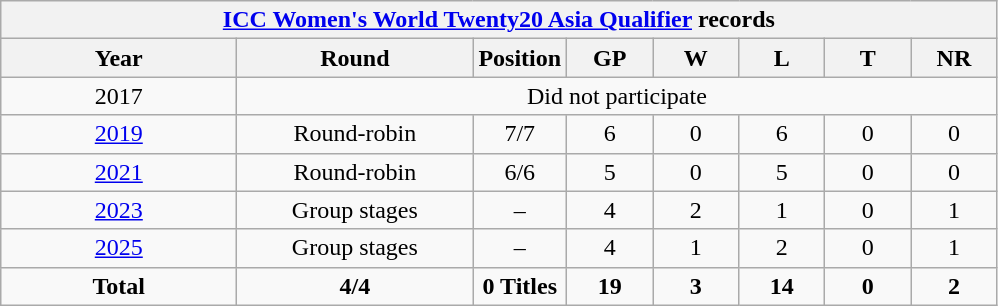<table class="wikitable" style="text-align: center;">
<tr>
<th colspan=8><a href='#'>ICC Women's World Twenty20 Asia Qualifier</a> records</th>
</tr>
<tr>
<th width=150>Year</th>
<th width=150>Round</th>
<th width=50>Position</th>
<th width=50>GP</th>
<th width=50>W</th>
<th width=50>L</th>
<th width=50>T</th>
<th width=50>NR</th>
</tr>
<tr>
<td> 2017</td>
<td colspan=7  rowspan=1>Did not participate</td>
</tr>
<tr>
<td> <a href='#'>2019</a></td>
<td>Round-robin</td>
<td>7/7</td>
<td>6</td>
<td>0</td>
<td>6</td>
<td>0</td>
<td>0</td>
</tr>
<tr>
<td> <a href='#'>2021</a></td>
<td>Round-robin</td>
<td>6/6</td>
<td>5</td>
<td>0</td>
<td>5</td>
<td>0</td>
<td>0</td>
</tr>
<tr>
<td> <a href='#'>2023</a></td>
<td>Group stages</td>
<td>–</td>
<td>4</td>
<td>2</td>
<td>1</td>
<td>0</td>
<td>1</td>
</tr>
<tr>
<td> <a href='#'>2025</a></td>
<td>Group stages</td>
<td>–</td>
<td>4</td>
<td>1</td>
<td>2</td>
<td>0</td>
<td>1</td>
</tr>
<tr>
<td><strong>Total</strong></td>
<td><strong>4/4</strong></td>
<td><strong>0 Titles</strong></td>
<td><strong>19</strong></td>
<td><strong>3</strong></td>
<td><strong>14</strong></td>
<td><strong>0</strong></td>
<td><strong>2</strong></td>
</tr>
</table>
